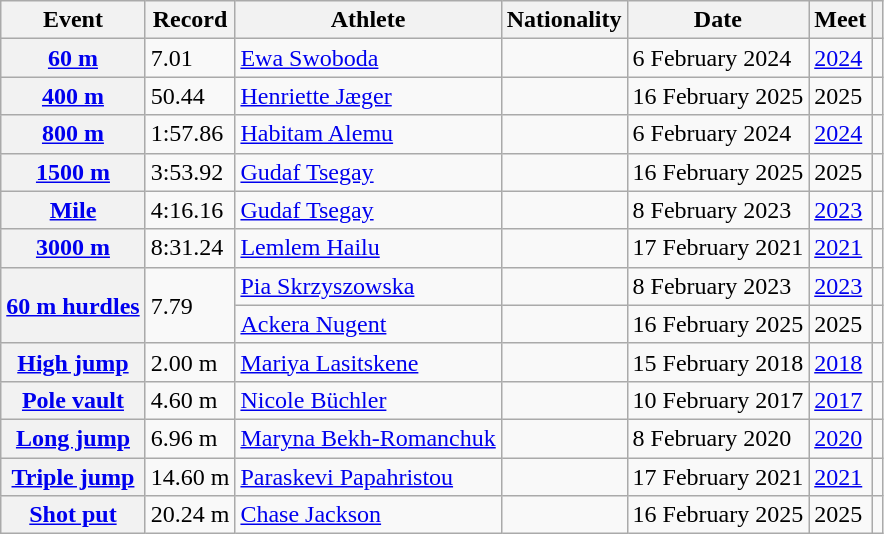<table class="wikitable plainrowheaders sticky-header">
<tr>
<th scope="col">Event</th>
<th scope="col">Record</th>
<th scope="col">Athlete</th>
<th scope="col">Nationality</th>
<th scope="col">Date</th>
<th scope="col">Meet</th>
<th scope="col"></th>
</tr>
<tr>
<th scope="row"><a href='#'>60 m</a></th>
<td>7.01</td>
<td><a href='#'>Ewa Swoboda</a></td>
<td></td>
<td>6 February 2024</td>
<td><a href='#'>2024</a></td>
<td></td>
</tr>
<tr>
<th scope="row"><a href='#'>400 m</a></th>
<td>50.44</td>
<td><a href='#'>Henriette Jæger</a></td>
<td></td>
<td>16 February 2025</td>
<td>2025</td>
<td></td>
</tr>
<tr>
<th scope="row"><a href='#'>800 m</a></th>
<td>1:57.86</td>
<td><a href='#'>Habitam Alemu</a></td>
<td></td>
<td>6 February 2024</td>
<td><a href='#'>2024</a></td>
<td></td>
</tr>
<tr>
<th scope="row"><a href='#'>1500 m</a></th>
<td>3:53.92</td>
<td><a href='#'>Gudaf Tsegay</a></td>
<td></td>
<td>16 February 2025</td>
<td>2025</td>
<td></td>
</tr>
<tr>
<th scope="row"><a href='#'>Mile</a></th>
<td>4:16.16</td>
<td><a href='#'>Gudaf Tsegay</a></td>
<td></td>
<td>8 February 2023</td>
<td><a href='#'>2023</a></td>
<td></td>
</tr>
<tr>
<th scope="row"><a href='#'>3000 m</a></th>
<td>8:31.24</td>
<td><a href='#'>Lemlem Hailu</a></td>
<td></td>
<td>17 February 2021</td>
<td><a href='#'>2021</a></td>
<td></td>
</tr>
<tr>
<th rowspan="2" scope="rowgroup"><a href='#'>60 m hurdles</a></th>
<td rowspan="2">7.79</td>
<td><a href='#'>Pia Skrzyszowska</a></td>
<td></td>
<td>8 February 2023</td>
<td><a href='#'>2023</a></td>
<td></td>
</tr>
<tr>
<td><a href='#'>Ackera Nugent</a></td>
<td></td>
<td>16 February 2025</td>
<td>2025</td>
<td></td>
</tr>
<tr>
<th scope="row"><a href='#'>High jump</a></th>
<td>2.00 m</td>
<td><a href='#'>Mariya Lasitskene</a></td>
<td></td>
<td>15 February 2018</td>
<td><a href='#'>2018</a></td>
<td></td>
</tr>
<tr>
<th scope="row"><a href='#'>Pole vault</a></th>
<td>4.60 m</td>
<td><a href='#'>Nicole Büchler</a></td>
<td></td>
<td>10 February 2017</td>
<td><a href='#'>2017</a></td>
<td></td>
</tr>
<tr>
<th scope="row"><a href='#'>Long jump</a></th>
<td>6.96 m</td>
<td><a href='#'>Maryna Bekh-Romanchuk</a></td>
<td></td>
<td>8 February 2020</td>
<td><a href='#'>2020</a></td>
<td></td>
</tr>
<tr>
<th scope="row"><a href='#'>Triple jump</a></th>
<td>14.60 m</td>
<td><a href='#'>Paraskevi Papahristou</a></td>
<td></td>
<td>17 February 2021</td>
<td><a href='#'>2021</a></td>
<td></td>
</tr>
<tr>
<th scope="row"><a href='#'>Shot put</a></th>
<td>20.24 m</td>
<td><a href='#'>Chase Jackson</a></td>
<td></td>
<td>16 February 2025</td>
<td>2025</td>
<td></td>
</tr>
</table>
